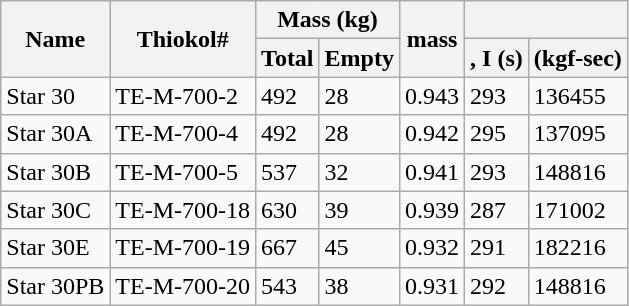<table class="sortable wikitable">
<tr>
<th rowspan="2">Name</th>
<th rowspan="2">Thiokol#</th>
<th colspan="2">Mass (kg)</th>
<th rowspan="2"> mass </th>
<th colspan="2"></th>
</tr>
<tr>
<th>Total</th>
<th>Empty</th>
<th>, I (s)</th>
<th> (kgf-sec)</th>
</tr>
<tr>
<td>Star 30</td>
<td>TE-M-700-2</td>
<td>492</td>
<td>28</td>
<td>0.943</td>
<td>293</td>
<td>136455</td>
</tr>
<tr>
<td>Star 30A</td>
<td>TE-M-700-4</td>
<td>492</td>
<td>28</td>
<td>0.942</td>
<td>295</td>
<td>137095</td>
</tr>
<tr>
<td>Star 30B</td>
<td>TE-M-700-5</td>
<td>537</td>
<td>32</td>
<td>0.941</td>
<td>293</td>
<td>148816</td>
</tr>
<tr>
<td>Star 30C</td>
<td>TE-M-700-18</td>
<td>630</td>
<td>39</td>
<td>0.939</td>
<td>287</td>
<td>171002</td>
</tr>
<tr>
<td>Star 30E</td>
<td>TE-M-700-19</td>
<td>667</td>
<td>45</td>
<td>0.932</td>
<td>291</td>
<td>182216</td>
</tr>
<tr>
<td>Star 30PB</td>
<td>TE-M-700-20</td>
<td>543</td>
<td>38</td>
<td>0.931</td>
<td>292</td>
<td>148816</td>
</tr>
</table>
